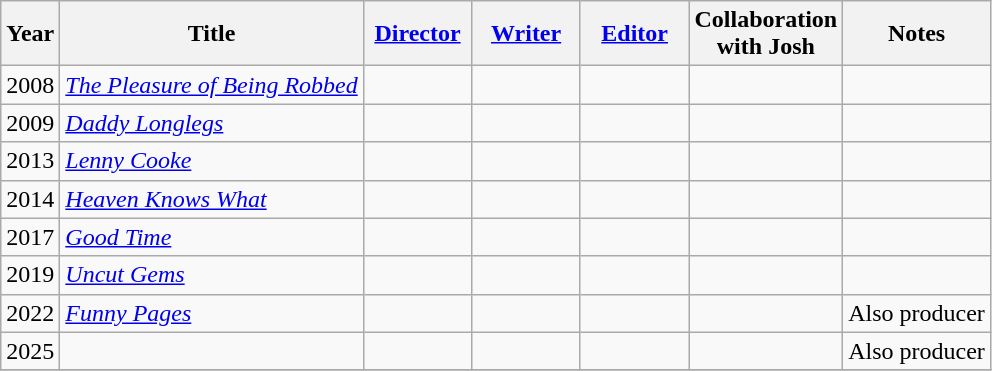<table class="wikitable sortable">
<tr>
<th>Year</th>
<th>Title</th>
<th width="65"><a href='#'>Director</a></th>
<th width="65"><a href='#'>Writer</a></th>
<th width=65><a href='#'>Editor</a></th>
<th width=65>Collaboration with Josh</th>
<th>Notes</th>
</tr>
<tr>
<td>2008</td>
<td><em><a href='#'>The Pleasure of Being Robbed</a></em></td>
<td></td>
<td></td>
<td></td>
<td></td>
<td></td>
</tr>
<tr>
<td>2009</td>
<td><em><a href='#'>Daddy Longlegs</a></em></td>
<td></td>
<td></td>
<td></td>
<td></td>
<td></td>
</tr>
<tr>
<td>2013</td>
<td><em><a href='#'>Lenny Cooke</a></em></td>
<td></td>
<td></td>
<td></td>
<td></td>
<td></td>
</tr>
<tr>
<td>2014</td>
<td><em><a href='#'>Heaven Knows What</a></em></td>
<td></td>
<td></td>
<td></td>
<td></td>
<td></td>
</tr>
<tr>
<td>2017</td>
<td><em><a href='#'>Good Time</a></em></td>
<td></td>
<td></td>
<td></td>
<td></td>
<td></td>
</tr>
<tr>
<td>2019</td>
<td><em><a href='#'>Uncut Gems</a></em></td>
<td></td>
<td></td>
<td></td>
<td></td>
<td></td>
</tr>
<tr>
<td>2022</td>
<td><em><a href='#'>Funny Pages</a></em></td>
<td></td>
<td></td>
<td></td>
<td></td>
<td>Also producer</td>
</tr>
<tr>
<td>2025</td>
<td><em></em></td>
<td></td>
<td></td>
<td></td>
<td></td>
<td>Also producer</td>
</tr>
<tr>
</tr>
</table>
